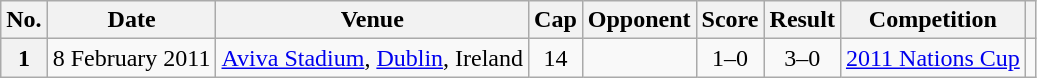<table class="wikitable plainrowheaders">
<tr>
<th scope=col>No.</th>
<th scope=col data-sort-type=date>Date</th>
<th scope=col>Venue</th>
<th scope=col>Cap</th>
<th scope=col>Opponent</th>
<th scope=col>Score</th>
<th scope=col>Result</th>
<th scope=col>Competition</th>
<th scope=col class=unsortable></th>
</tr>
<tr>
<th scope=row style="text-align: center;">1</th>
<td>8 February 2011</td>
<td><a href='#'>Aviva Stadium</a>, <a href='#'>Dublin</a>, Ireland</td>
<td align=center>14</td>
<td></td>
<td align=center>1–0</td>
<td align=center>3–0</td>
<td><a href='#'>2011 Nations Cup</a></td>
<td></td>
</tr>
</table>
